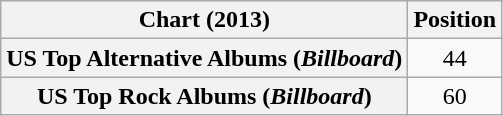<table class="wikitable sortable plainrowheaders" style="text-align:center">
<tr>
<th scope="col">Chart (2013)</th>
<th scope="col">Position</th>
</tr>
<tr>
<th scope="row">US Top Alternative Albums (<em>Billboard</em>)</th>
<td>44</td>
</tr>
<tr>
<th scope="row">US Top Rock Albums (<em>Billboard</em>)</th>
<td>60</td>
</tr>
</table>
